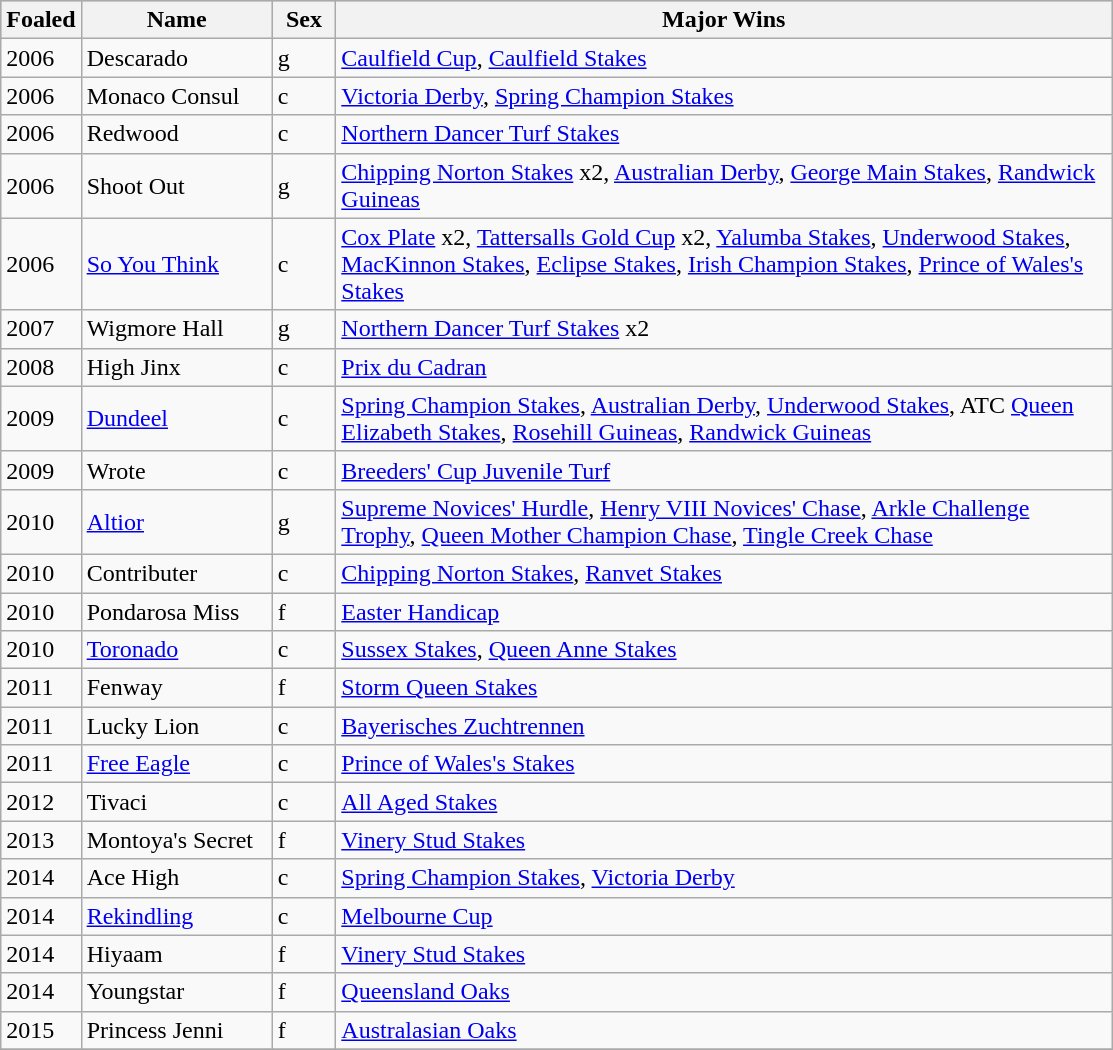<table class="wikitable sortable">
<tr style="background:silver; color:black">
<th width="35px"><strong>Foaled</strong></th>
<th width="120px"><strong>Name</strong></th>
<th width="35px"><strong>Sex</strong></th>
<th width="510px"><strong>Major Wins</strong></th>
</tr>
<tr>
<td>2006</td>
<td>Descarado</td>
<td>g</td>
<td><a href='#'>Caulfield Cup</a>, <a href='#'>Caulfield Stakes</a></td>
</tr>
<tr>
<td>2006</td>
<td>Monaco Consul</td>
<td>c</td>
<td><a href='#'>Victoria Derby</a>, <a href='#'>Spring Champion Stakes</a></td>
</tr>
<tr>
<td>2006</td>
<td>Redwood</td>
<td>c</td>
<td><a href='#'>Northern Dancer Turf Stakes</a></td>
</tr>
<tr>
<td>2006</td>
<td>Shoot Out</td>
<td>g</td>
<td><a href='#'>Chipping Norton Stakes</a> x2, <a href='#'>Australian Derby</a>, <a href='#'>George Main Stakes</a>, <a href='#'>Randwick Guineas</a></td>
</tr>
<tr>
<td>2006</td>
<td><a href='#'>So You Think</a></td>
<td>c</td>
<td><a href='#'>Cox Plate</a> x2, <a href='#'>Tattersalls Gold Cup</a> x2, <a href='#'>Yalumba Stakes</a>, <a href='#'>Underwood Stakes</a>, <a href='#'>MacKinnon Stakes</a>, <a href='#'>Eclipse Stakes</a>, <a href='#'>Irish Champion Stakes</a>, <a href='#'>Prince of Wales's Stakes</a></td>
</tr>
<tr>
<td>2007</td>
<td>Wigmore Hall</td>
<td>g</td>
<td><a href='#'>Northern Dancer Turf Stakes</a> x2</td>
</tr>
<tr>
<td>2008</td>
<td>High Jinx</td>
<td>c</td>
<td><a href='#'>Prix du Cadran</a></td>
</tr>
<tr>
<td>2009</td>
<td><a href='#'>Dundeel</a></td>
<td>c</td>
<td><a href='#'>Spring Champion Stakes</a>, <a href='#'>Australian Derby</a>, <a href='#'>Underwood Stakes</a>, ATC <a href='#'>Queen Elizabeth Stakes</a>, <a href='#'>Rosehill Guineas</a>, <a href='#'>Randwick Guineas</a></td>
</tr>
<tr>
<td>2009</td>
<td>Wrote</td>
<td>c</td>
<td><a href='#'>Breeders' Cup Juvenile Turf</a></td>
</tr>
<tr>
<td>2010</td>
<td><a href='#'>Altior</a></td>
<td>g</td>
<td><a href='#'>Supreme Novices' Hurdle</a>, <a href='#'>Henry VIII Novices' Chase</a>, <a href='#'>Arkle Challenge Trophy</a>, <a href='#'>Queen Mother Champion Chase</a>, <a href='#'>Tingle Creek Chase</a></td>
</tr>
<tr>
<td>2010</td>
<td>Contributer</td>
<td>c</td>
<td><a href='#'>Chipping Norton Stakes</a>, <a href='#'>Ranvet Stakes</a></td>
</tr>
<tr>
<td>2010</td>
<td>Pondarosa Miss</td>
<td>f</td>
<td><a href='#'>Easter Handicap</a></td>
</tr>
<tr>
<td>2010</td>
<td><a href='#'>Toronado</a></td>
<td>c</td>
<td><a href='#'>Sussex Stakes</a>, <a href='#'>Queen Anne Stakes</a></td>
</tr>
<tr>
<td>2011</td>
<td>Fenway</td>
<td>f</td>
<td><a href='#'>Storm Queen Stakes</a></td>
</tr>
<tr>
<td>2011</td>
<td>Lucky Lion</td>
<td>c</td>
<td><a href='#'>Bayerisches Zuchtrennen</a></td>
</tr>
<tr>
<td>2011</td>
<td><a href='#'>Free Eagle</a></td>
<td>c</td>
<td><a href='#'>Prince of Wales's Stakes</a></td>
</tr>
<tr>
<td>2012</td>
<td>Tivaci</td>
<td>c</td>
<td><a href='#'>All Aged Stakes</a></td>
</tr>
<tr>
<td>2013</td>
<td>Montoya's Secret</td>
<td>f</td>
<td><a href='#'>Vinery Stud Stakes</a></td>
</tr>
<tr>
<td>2014</td>
<td>Ace High</td>
<td>c</td>
<td><a href='#'>Spring Champion Stakes</a>, <a href='#'>Victoria Derby</a></td>
</tr>
<tr>
<td>2014</td>
<td><a href='#'>Rekindling</a></td>
<td>c</td>
<td><a href='#'>Melbourne Cup</a></td>
</tr>
<tr>
<td>2014</td>
<td>Hiyaam</td>
<td>f</td>
<td><a href='#'>Vinery Stud Stakes</a></td>
</tr>
<tr>
<td>2014</td>
<td>Youngstar</td>
<td>f</td>
<td><a href='#'>Queensland Oaks</a></td>
</tr>
<tr>
<td>2015</td>
<td>Princess Jenni</td>
<td>f</td>
<td><a href='#'>Australasian Oaks</a></td>
</tr>
<tr>
</tr>
</table>
